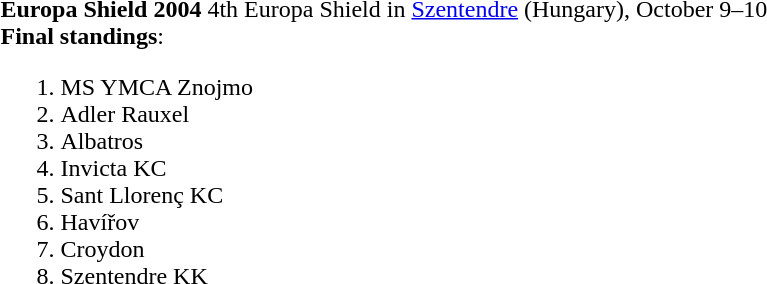<table>
<tr>
<td width="720" style="margin: 0 0 0 0" valig=top><br><strong>Europa Shield 2004</strong>
4th Europa Shield in <a href='#'>Szentendre</a> (Hungary), October 9–10<br><strong>Final standings</strong>:<ol><li>MS YMCA Znojmo </li><li>Adler Rauxel </li><li>Albatros </li><li>Invicta KC </li><li>Sant Llorenç KC </li><li>Havířov </li><li>Croydon </li><li>Szentendre KK </li></ol></td>
</tr>
</table>
